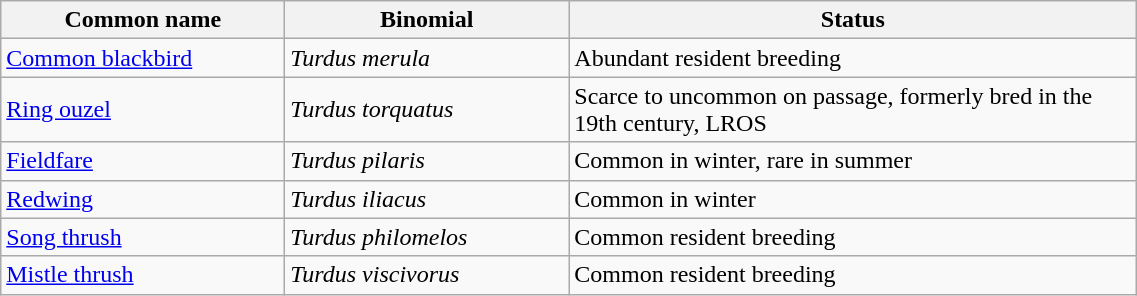<table width=60% class="wikitable">
<tr>
<th width=25%>Common name</th>
<th width=25%>Binomial</th>
<th width=50%>Status</th>
</tr>
<tr>
<td><a href='#'>Common blackbird</a></td>
<td><em>Turdus merula</em></td>
<td>Abundant resident breeding</td>
</tr>
<tr>
<td><a href='#'>Ring ouzel</a></td>
<td><em>Turdus torquatus</em></td>
<td>Scarce to uncommon on passage, formerly bred in the 19th century, LROS</td>
</tr>
<tr>
<td><a href='#'>Fieldfare</a></td>
<td><em>Turdus pilaris</em></td>
<td>Common in winter, rare in summer</td>
</tr>
<tr>
<td><a href='#'>Redwing</a></td>
<td><em>Turdus iliacus</em></td>
<td>Common in winter</td>
</tr>
<tr>
<td><a href='#'>Song thrush</a></td>
<td><em>Turdus philomelos</em></td>
<td>Common resident breeding</td>
</tr>
<tr>
<td><a href='#'>Mistle thrush</a></td>
<td><em>Turdus viscivorus</em></td>
<td>Common resident breeding</td>
</tr>
</table>
